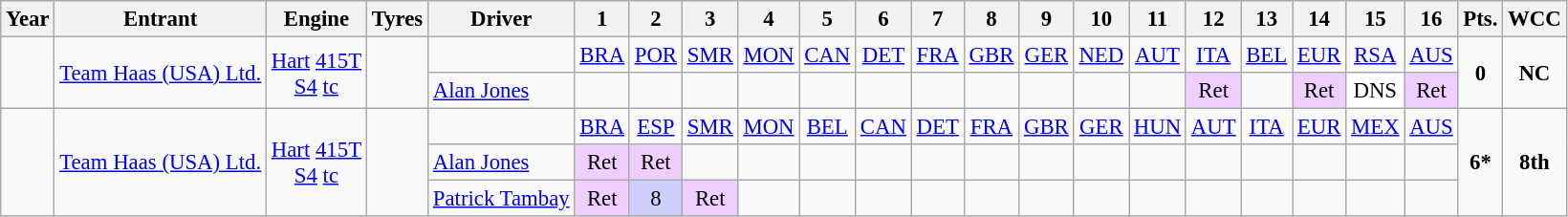<table class="wikitable" style="text-align:center; font-size:95%">
<tr>
<th>Year</th>
<th>Entrant</th>
<th>Engine</th>
<th>Tyres</th>
<th>Driver</th>
<th>1</th>
<th>2</th>
<th>3</th>
<th>4</th>
<th>5</th>
<th>6</th>
<th>7</th>
<th>8</th>
<th>9</th>
<th>10</th>
<th>11</th>
<th>12</th>
<th>13</th>
<th>14</th>
<th>15</th>
<th>16</th>
<th>Pts.</th>
<th>WCC</th>
</tr>
<tr>
<td rowspan="2"></td>
<td rowspan="2"><a href='#'>Team Haas (USA) Ltd.</a></td>
<td rowspan="2"><a href='#'>Hart</a> <a href='#'>415T</a><br><a href='#'>S4</a> <a href='#'>tc</a></td>
<td rowspan="2"></td>
<td></td>
<td><a href='#'>BRA</a></td>
<td><a href='#'>POR</a></td>
<td><a href='#'>SMR</a></td>
<td><a href='#'>MON</a></td>
<td><a href='#'>CAN</a></td>
<td><a href='#'>DET</a></td>
<td><a href='#'>FRA</a></td>
<td><a href='#'>GBR</a></td>
<td><a href='#'>GER</a></td>
<td><a href='#'>NED</a></td>
<td><a href='#'>AUT</a></td>
<td><a href='#'>ITA</a></td>
<td><a href='#'>BEL</a></td>
<td><a href='#'>EUR</a></td>
<td><a href='#'>RSA</a></td>
<td><a href='#'>AUS</a></td>
<td rowspan="2"><strong>0</strong></td>
<td rowspan="2"><strong>NC</strong></td>
</tr>
<tr>
<td align="left"><a href='#'>Alan Jones</a></td>
<td></td>
<td></td>
<td></td>
<td></td>
<td></td>
<td></td>
<td></td>
<td></td>
<td></td>
<td></td>
<td></td>
<td style="background:#efcfff;">Ret</td>
<td></td>
<td style="background:#efcfff;">Ret</td>
<td style="background:#fff;">DNS</td>
<td style="background:#efcfff;">Ret</td>
</tr>
<tr>
<td rowspan="3"></td>
<td rowspan="3"><a href='#'>Team Haas (USA) Ltd.</a></td>
<td rowspan="3"><a href='#'>Hart</a> <a href='#'>415T</a><br><a href='#'>S4</a> <a href='#'>tc</a></td>
<td rowspan="3"></td>
<td></td>
<td><a href='#'>BRA</a></td>
<td><a href='#'>ESP</a></td>
<td><a href='#'>SMR</a></td>
<td><a href='#'>MON</a></td>
<td><a href='#'>BEL</a></td>
<td><a href='#'>CAN</a></td>
<td><a href='#'>DET</a></td>
<td><a href='#'>FRA</a></td>
<td><a href='#'>GBR</a></td>
<td><a href='#'>GER</a></td>
<td><a href='#'>HUN</a></td>
<td><a href='#'>AUT</a></td>
<td><a href='#'>ITA</a></td>
<td><a href='#'>EUR</a></td>
<td><a href='#'>MEX</a></td>
<td><a href='#'>AUS</a></td>
<td rowspan="3"><strong>6*</strong></td>
<td rowspan="3"><strong>8th</strong></td>
</tr>
<tr>
<td align="left"><a href='#'>Alan Jones</a></td>
<td style="background:#efcfff;">Ret</td>
<td style="background:#efcfff;">Ret</td>
<td></td>
<td></td>
<td></td>
<td></td>
<td></td>
<td></td>
<td></td>
<td></td>
<td></td>
<td></td>
<td></td>
<td></td>
<td></td>
<td></td>
</tr>
<tr>
<td align="left"><a href='#'>Patrick Tambay</a></td>
<td style="background:#efcfff;">Ret</td>
<td style="background:#cfcfff;">8</td>
<td style="background:#efcfff;">Ret</td>
<td></td>
<td></td>
<td></td>
<td></td>
<td></td>
<td></td>
<td></td>
<td></td>
<td></td>
<td></td>
<td></td>
<td></td>
<td></td>
</tr>
</table>
